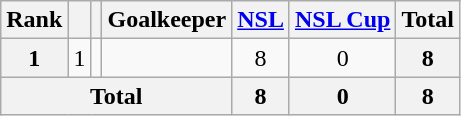<table class="wikitable sortable" style="text-align:center">
<tr>
<th>Rank</th>
<th></th>
<th></th>
<th>Goalkeeper</th>
<th><a href='#'>NSL</a></th>
<th><a href='#'>NSL Cup</a></th>
<th>Total</th>
</tr>
<tr>
<th>1</th>
<td>1</td>
<td></td>
<td align="left"></td>
<td>8</td>
<td>0</td>
<th>8</th>
</tr>
<tr>
<th colspan="4">Total</th>
<th>8</th>
<th>0</th>
<th>8</th>
</tr>
</table>
